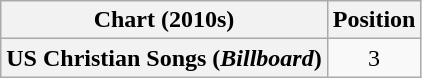<table class="wikitable plainrowheaders" style="text-align:center">
<tr>
<th scope="col">Chart (2010s)</th>
<th scope="col">Position</th>
</tr>
<tr>
<th scope="row">US Christian Songs (<em>Billboard</em>)</th>
<td>3</td>
</tr>
</table>
